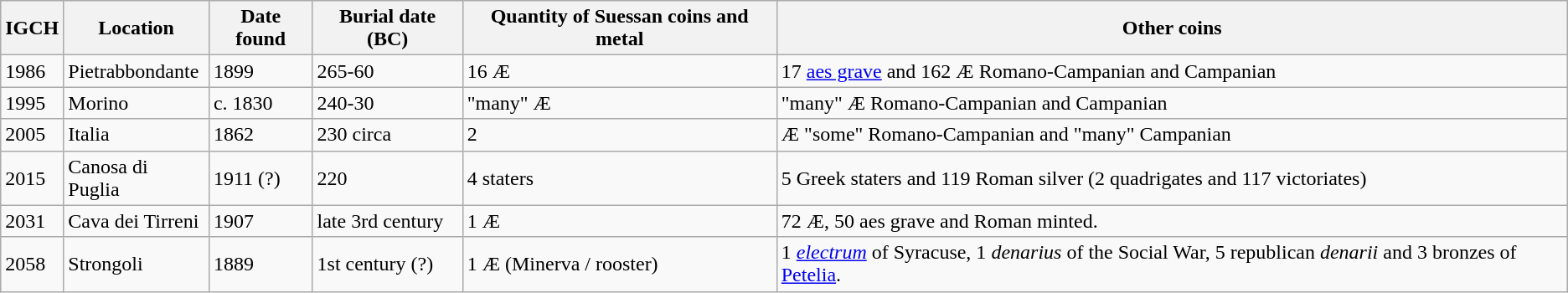<table class="wikitable">
<tr>
<th>IGCH</th>
<th>Location</th>
<th>Date found</th>
<th>Burial date (BC)</th>
<th>Quantity of Suessan coins and metal</th>
<th>Other coins</th>
</tr>
<tr>
<td>1986</td>
<td>Pietrabbondante</td>
<td>1899</td>
<td>265-60</td>
<td>16 Æ</td>
<td>17 <a href='#'>aes grave</a> and 162 Æ Romano-Campanian and Campanian</td>
</tr>
<tr>
<td>1995</td>
<td>Morino</td>
<td>c. 1830</td>
<td>240-30</td>
<td>"many" Æ</td>
<td>"many"  Æ Romano-Campanian and Campanian</td>
</tr>
<tr>
<td>2005</td>
<td>Italia</td>
<td>1862</td>
<td>230 circa</td>
<td>2</td>
<td>Æ "some" Romano-Campanian and "many" Campanian</td>
</tr>
<tr>
<td>2015</td>
<td>Canosa di Puglia</td>
<td>1911 (?)</td>
<td>220</td>
<td>4 staters</td>
<td>5 Greek staters and 119 Roman silver (2 quadrigates and 117 victoriates)</td>
</tr>
<tr>
<td>2031</td>
<td>Cava dei Tirreni</td>
<td>1907</td>
<td>late 3rd century</td>
<td>1 Æ</td>
<td>72 Æ, 50 aes grave and Roman minted.</td>
</tr>
<tr>
<td>2058</td>
<td>Strongoli</td>
<td>1889</td>
<td>1st century (?)</td>
<td>1 Æ (Minerva / rooster)</td>
<td>1 <em><a href='#'>electrum</a></em> of Syracuse, 1 <em>denarius</em> of the Social War, 5 republican <em>denarii</em> and 3 bronzes of <a href='#'>Petelia</a>.</td>
</tr>
</table>
